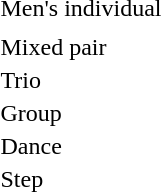<table>
<tr>
<td>Men's individual</td>
<td></td>
<td></td>
<td></td>
</tr>
<tr>
<td></td>
<td></td>
<td></td>
<td></td>
</tr>
<tr>
<td>Mixed pair</td>
<td></td>
<td></td>
<td></td>
</tr>
<tr>
<td>Trio</td>
<td></td>
<td></td>
<td></td>
</tr>
<tr>
<td>Group</td>
<td></td>
<td></td>
<td></td>
</tr>
<tr>
<td>Dance</td>
<td></td>
<td></td>
<td></td>
</tr>
<tr>
<td>Step</td>
<td></td>
<td></td>
<td></td>
</tr>
</table>
